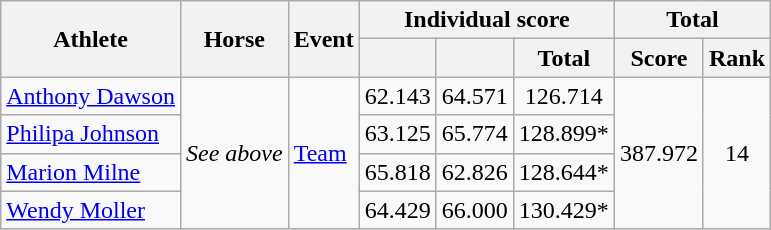<table class=wikitable>
<tr>
<th rowspan="2">Athlete</th>
<th rowspan="2">Horse</th>
<th rowspan="2">Event</th>
<th colspan="3">Individual score</th>
<th colspan="2">Total</th>
</tr>
<tr>
<th></th>
<th></th>
<th>Total</th>
<th>Score</th>
<th>Rank</th>
</tr>
<tr>
<td><a href='#'>Anthony Dawson</a></td>
<td rowspan=4><em>See above</em></td>
<td rowspan=4><a href='#'>Team</a></td>
<td align="center">62.143</td>
<td align="center">64.571</td>
<td align="center">126.714</td>
<td align="center" rowspan="4">387.972</td>
<td align="center" rowspan="4">14</td>
</tr>
<tr>
<td><a href='#'>Philipa Johnson</a></td>
<td align="center">63.125</td>
<td align="center">65.774</td>
<td align="center">128.899*</td>
</tr>
<tr>
<td><a href='#'>Marion Milne</a></td>
<td align="center">65.818</td>
<td align="center">62.826</td>
<td align="center">128.644*</td>
</tr>
<tr>
<td><a href='#'>Wendy Moller</a></td>
<td align="center">64.429</td>
<td align="center">66.000</td>
<td align="center">130.429*</td>
</tr>
</table>
